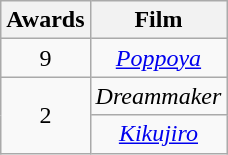<table class="wikitable" rowspan="2" style="text-align:center;" background: #f6e39c;>
<tr>
<th scope="col">Awards</th>
<th scope="col">Film</th>
</tr>
<tr>
<td>9</td>
<td><em><a href='#'>Poppoya</a></em></td>
</tr>
<tr>
<td rowspan=2 style="text-align:center;">2</td>
<td><em>Dreammaker</em></td>
</tr>
<tr>
<td><em><a href='#'>Kikujiro </a></em></td>
</tr>
</table>
